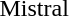<table>
<tr>
<td>Mistral</td>
<td></td>
<td></td>
<td></td>
</tr>
</table>
